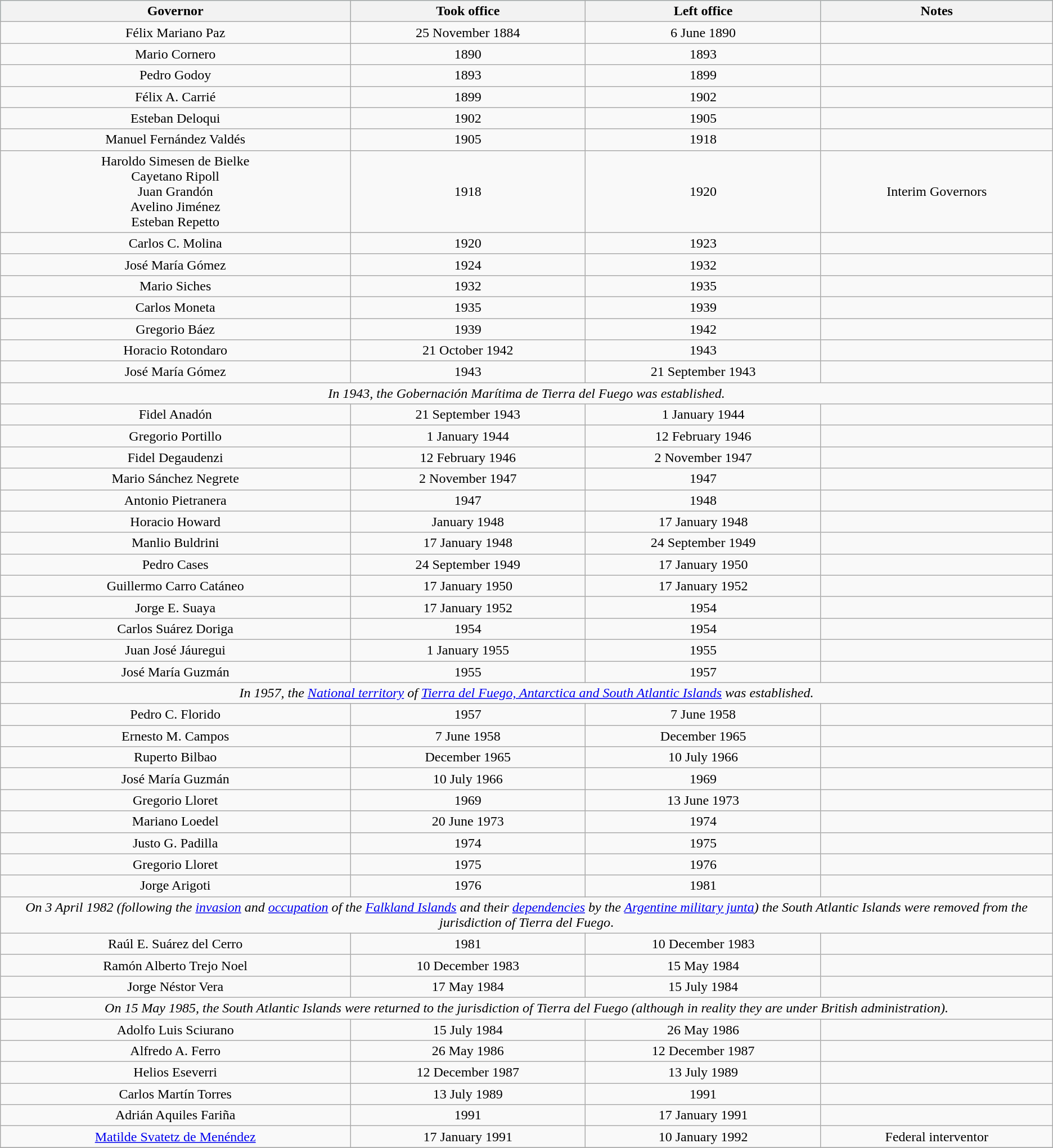<table class="wikitable" style="text-align:center">
<tr bgcolor="#88cccc">
<th>Governor</th>
<th>Took office</th>
<th>Left office</th>
<th>Notes</th>
</tr>
<tr>
<td>Félix Mariano Paz</td>
<td>25 November 1884</td>
<td>6 June 1890</td>
<td></td>
</tr>
<tr>
<td>Mario Cornero</td>
<td>1890</td>
<td>1893</td>
<td></td>
</tr>
<tr>
<td>Pedro Godoy</td>
<td>1893</td>
<td>1899</td>
<td></td>
</tr>
<tr>
<td>Félix A. Carrié</td>
<td>1899</td>
<td>1902</td>
<td></td>
</tr>
<tr>
<td>Esteban Deloqui</td>
<td>1902</td>
<td>1905</td>
<td></td>
</tr>
<tr>
<td>Manuel Fernández Valdés</td>
<td>1905</td>
<td>1918</td>
<td></td>
</tr>
<tr>
<td>Haroldo Simesen de Bielke<br>Cayetano Ripoll<br>Juan Grandón<br>Avelino Jiménez<br>Esteban Repetto</td>
<td>1918</td>
<td>1920</td>
<td>Interim Governors</td>
</tr>
<tr>
<td>Carlos C. Molina</td>
<td>1920</td>
<td>1923</td>
<td></td>
</tr>
<tr>
<td>José María Gómez</td>
<td>1924</td>
<td>1932</td>
<td></td>
</tr>
<tr>
<td>Mario Siches</td>
<td>1932</td>
<td>1935</td>
<td></td>
</tr>
<tr>
<td>Carlos Moneta</td>
<td>1935</td>
<td>1939</td>
<td></td>
</tr>
<tr>
<td>Gregorio Báez</td>
<td>1939</td>
<td>1942</td>
<td></td>
</tr>
<tr>
<td>Horacio Rotondaro</td>
<td>21 October 1942</td>
<td>1943</td>
<td></td>
</tr>
<tr>
<td>José María Gómez</td>
<td>1943</td>
<td>21 September 1943</td>
<td></td>
</tr>
<tr>
<td colspan="4" align="center"><em>In 1943, the Gobernación Marítima de Tierra del Fuego was established.</em></td>
</tr>
<tr>
<td>Fidel Anadón</td>
<td>21 September 1943</td>
<td>1 January 1944</td>
<td></td>
</tr>
<tr>
<td>Gregorio Portillo</td>
<td>1 January 1944</td>
<td>12 February 1946</td>
<td></td>
</tr>
<tr>
<td>Fidel Degaudenzi</td>
<td>12 February 1946</td>
<td>2 November 1947</td>
<td></td>
</tr>
<tr>
<td>Mario Sánchez Negrete</td>
<td>2 November 1947</td>
<td>1947</td>
<td></td>
</tr>
<tr>
<td>Antonio Pietranera</td>
<td>1947</td>
<td>1948</td>
<td></td>
</tr>
<tr>
<td>Horacio Howard</td>
<td>January 1948</td>
<td>17 January 1948</td>
<td></td>
</tr>
<tr>
<td>Manlio Buldrini</td>
<td>17 January 1948</td>
<td>24 September 1949</td>
<td></td>
</tr>
<tr>
<td>Pedro Cases</td>
<td>24 September 1949</td>
<td>17 January 1950</td>
<td></td>
</tr>
<tr>
<td>Guillermo Carro Catáneo</td>
<td>17 January 1950</td>
<td>17 January 1952</td>
<td></td>
</tr>
<tr>
<td>Jorge E. Suaya</td>
<td>17 January 1952</td>
<td>1954</td>
<td></td>
</tr>
<tr>
<td>Carlos Suárez Doriga</td>
<td>1954</td>
<td>1954</td>
<td></td>
</tr>
<tr>
<td>Juan José Jáuregui</td>
<td>1 January 1955</td>
<td>1955</td>
<td></td>
</tr>
<tr>
<td>José María Guzmán</td>
<td>1955</td>
<td>1957</td>
<td></td>
</tr>
<tr>
<td colspan="4" align="center"><em>In 1957, the <a href='#'>National territory</a> of <a href='#'>Tierra del Fuego, Antarctica and South Atlantic Islands</a> was established.</em></td>
</tr>
<tr>
<td>Pedro C. Florido</td>
<td>1957</td>
<td>7 June 1958</td>
<td></td>
</tr>
<tr>
<td>Ernesto M. Campos</td>
<td>7 June 1958</td>
<td>December 1965</td>
<td></td>
</tr>
<tr>
<td>Ruperto Bilbao</td>
<td>December 1965</td>
<td>10 July 1966</td>
<td></td>
</tr>
<tr>
<td>José María Guzmán</td>
<td>10 July 1966</td>
<td>1969</td>
<td></td>
</tr>
<tr>
<td>Gregorio Lloret</td>
<td>1969</td>
<td>13 June 1973</td>
<td></td>
</tr>
<tr>
<td>Mariano Loedel</td>
<td>20 June 1973</td>
<td>1974</td>
<td></td>
</tr>
<tr>
<td>Justo G. Padilla</td>
<td>1974</td>
<td>1975</td>
<td></td>
</tr>
<tr>
<td>Gregorio Lloret</td>
<td>1975</td>
<td>1976</td>
<td></td>
</tr>
<tr>
<td>Jorge Arigoti</td>
<td>1976</td>
<td>1981</td>
<td></td>
</tr>
<tr>
<td colspan="4" align="center"><em>On 3 April 1982 (following the <a href='#'>invasion</a> and <a href='#'>occupation</a> of the <a href='#'>Falkland Islands</a> and their <a href='#'>dependencies</a> by the <a href='#'>Argentine military junta</a>) the South Atlantic Islands were removed from the jurisdiction of Tierra del Fuego</em>.</td>
</tr>
<tr>
<td>Raúl E. Suárez del Cerro</td>
<td>1981</td>
<td>10 December 1983</td>
<td></td>
</tr>
<tr>
<td>Ramón Alberto Trejo Noel</td>
<td>10 December 1983</td>
<td>15 May 1984</td>
<td></td>
</tr>
<tr>
<td>Jorge Néstor Vera</td>
<td>17 May 1984</td>
<td>15 July 1984</td>
<td></td>
</tr>
<tr>
<td colspan="4" align="center"><em>On 15 May 1985, the South Atlantic Islands were returned to the jurisdiction of Tierra del Fuego (although in reality they are under British administration).</em></td>
</tr>
<tr>
<td>Adolfo Luis Sciurano</td>
<td>15 July 1984</td>
<td>26 May 1986</td>
<td></td>
</tr>
<tr>
<td>Alfredo A. Ferro</td>
<td>26 May 1986</td>
<td>12 December 1987</td>
<td></td>
</tr>
<tr>
<td>Helios Eseverri</td>
<td>12 December 1987</td>
<td>13 July 1989</td>
<td></td>
</tr>
<tr>
<td>Carlos Martín Torres</td>
<td>13 July 1989</td>
<td>1991</td>
<td></td>
</tr>
<tr>
<td>Adrián Aquiles Fariña</td>
<td>1991</td>
<td>17 January 1991</td>
<td></td>
</tr>
<tr>
<td><a href='#'>Matilde Svatetz de Menéndez</a></td>
<td>17 January 1991</td>
<td>10 January 1992</td>
<td>Federal interventor</td>
</tr>
<tr>
</tr>
</table>
